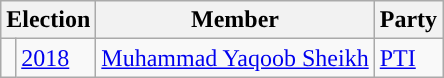<table class="wikitable">
<tr>
<th colspan="2">Election</th>
<th>Member</th>
<th>Party</th>
</tr>
<tr>
<td style="background-color: "></td>
<td><a href='#'>2018</a></td>
<td><a href='#'>Muhammad Yaqoob Sheikh</a></td>
<td><a href='#'>PTI</a></td>
</tr>
</table>
